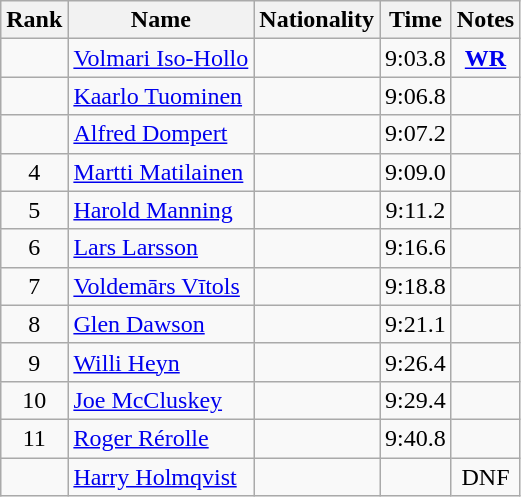<table class="wikitable sortable" style="text-align:center">
<tr>
<th>Rank</th>
<th>Name</th>
<th>Nationality</th>
<th>Time</th>
<th>Notes</th>
</tr>
<tr>
<td></td>
<td align=left><a href='#'>Volmari Iso-Hollo</a></td>
<td align=left></td>
<td>9:03.8</td>
<td><strong><a href='#'>WR</a></strong></td>
</tr>
<tr>
<td></td>
<td align=left><a href='#'>Kaarlo Tuominen</a></td>
<td align=left></td>
<td>9:06.8</td>
<td><strong> </strong></td>
</tr>
<tr>
<td></td>
<td align=left><a href='#'>Alfred Dompert</a></td>
<td align=left></td>
<td>9:07.2</td>
<td></td>
</tr>
<tr>
<td>4</td>
<td align=left><a href='#'>Martti Matilainen</a></td>
<td align=left></td>
<td>9:09.0</td>
<td></td>
</tr>
<tr>
<td>5</td>
<td align=left><a href='#'>Harold Manning</a></td>
<td align=left></td>
<td>9:11.2</td>
<td><strong> </strong></td>
</tr>
<tr>
<td>6</td>
<td align=left><a href='#'>Lars Larsson</a></td>
<td align=left></td>
<td>9:16.6</td>
<td></td>
</tr>
<tr>
<td>7</td>
<td align=left><a href='#'>Voldemārs Vītols</a></td>
<td align=left></td>
<td>9:18.8</td>
<td></td>
</tr>
<tr>
<td>8</td>
<td align=left><a href='#'>Glen Dawson</a></td>
<td align=left></td>
<td>9:21.1</td>
<td></td>
</tr>
<tr>
<td>9</td>
<td align=left><a href='#'>Willi Heyn</a></td>
<td align=left></td>
<td>9:26.4</td>
<td></td>
</tr>
<tr>
<td>10</td>
<td align=left><a href='#'>Joe McCluskey</a></td>
<td align=left></td>
<td>9:29.4</td>
<td></td>
</tr>
<tr>
<td>11</td>
<td align=left><a href='#'>Roger Rérolle</a></td>
<td align=left></td>
<td>9:40.8</td>
<td></td>
</tr>
<tr>
<td></td>
<td align=left><a href='#'>Harry Holmqvist</a></td>
<td align=left></td>
<td></td>
<td>DNF</td>
</tr>
</table>
